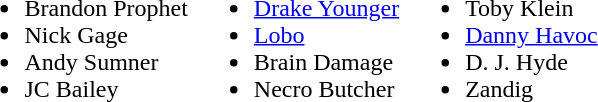<table>
<tr>
<td valign=top><br><ul><li>Brandon Prophet</li><li>Nick Gage</li><li>Andy Sumner</li><li>JC Bailey</li></ul></td>
<td valign=top><br><ul><li><a href='#'>Drake Younger</a></li><li><a href='#'>Lobo</a></li><li>Brain Damage</li><li>Necro Butcher</li></ul></td>
<td valign=top><br><ul><li>Toby Klein</li><li><a href='#'>Danny Havoc</a></li><li>D. J. Hyde</li><li>Zandig</li></ul></td>
</tr>
</table>
